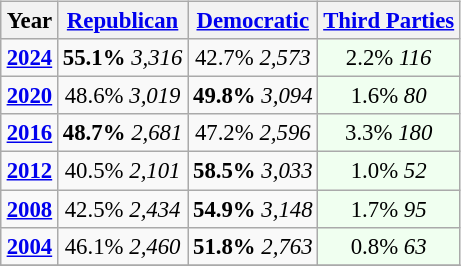<table class="wikitable" style="float:right; font-size:95%;">
<tr>
<th>Year</th>
<th><a href='#'>Republican</a></th>
<th><a href='#'>Democratic</a></th>
<th><a href='#'>Third Parties</a></th>
</tr>
<tr>
<td style="text-align:center;" ><strong><a href='#'>2024</a></strong></td>
<td style="text-align:center;" ><strong>55.1%</strong> <em>3,316</em></td>
<td style="text-align:center;" >42.7%  <em>2,573</em></td>
<td style="text-align:center; background:honeyDew;">2.2% <em>116</em></td>
</tr>
<tr>
<td style="text-align:center;" ><strong><a href='#'>2020</a></strong></td>
<td style="text-align:center;" >48.6% <em>3,019</em></td>
<td style="text-align:center;" ><strong>49.8%</strong>  <em>3,094</em></td>
<td style="text-align:center; background:honeyDew;">1.6% <em>80</em></td>
</tr>
<tr>
<td style="text-align:center;" ><strong><a href='#'>2016</a></strong></td>
<td style="text-align:center;" ><strong>48.7%</strong> <em>2,681</em></td>
<td style="text-align:center;" >47.2% <em>2,596</em></td>
<td style="text-align:center; background:honeyDew;">3.3% <em>180</em></td>
</tr>
<tr>
<td style="text-align:center;" ><strong><a href='#'>2012</a></strong></td>
<td style="text-align:center;" >40.5% <em>2,101</em></td>
<td style="text-align:center;" ><strong>58.5%</strong>  <em>3,033</em></td>
<td style="text-align:center; background:honeyDew;">1.0% <em>52</em></td>
</tr>
<tr>
<td style="text-align:center;" ><strong><a href='#'>2008</a></strong></td>
<td style="text-align:center;" >42.5% <em>2,434</em></td>
<td style="text-align:center;" ><strong>54.9%</strong>  <em>3,148</em></td>
<td style="text-align:center; background:honeyDew;">1.7% <em>95</em></td>
</tr>
<tr>
<td style="text-align:center;" ><strong><a href='#'>2004</a></strong></td>
<td style="text-align:center;" >46.1% <em>2,460</em></td>
<td style="text-align:center;" ><strong>51.8%</strong>   <em>2,763</em></td>
<td style="text-align:center; background:honeyDew;">0.8% <em>63</em></td>
</tr>
<tr>
</tr>
</table>
